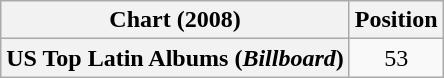<table class="wikitable plainrowheaders" style="text-align:center">
<tr>
<th scope="col">Chart (2008)</th>
<th scope="col">Position</th>
</tr>
<tr>
<th scope="row">US Top Latin Albums (<em>Billboard</em>)</th>
<td>53</td>
</tr>
</table>
